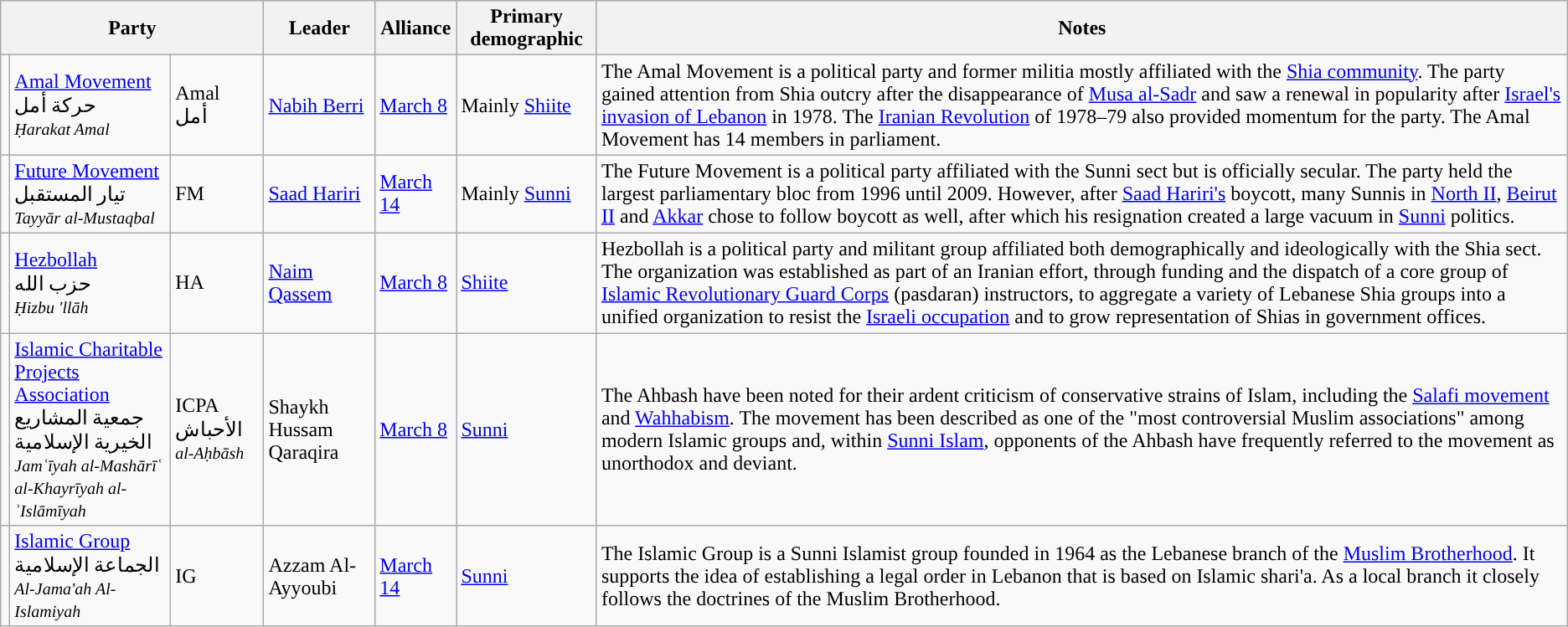<table class="wikitable sortable">
<tr>
<th colspan="3">Party</th>
<th>Leader</th>
<th>Alliance</th>
<th>Primary demographic</th>
<th>Notes</th>
</tr>
<tr>
<td></td>
<td><a href='#'>Amal Movement</a><br><span>حركة أمل</span><br><small><em>Ḥarakat Amal</em></small></td>
<td>Amal<br><span>أمل</span></td>
<td><a href='#'>Nabih Berri</a></td>
<td><a href='#'>March 8</a></td>
<td>Mainly <a href='#'>Shiite</a></td>
<td>The Amal Movement is a political party and former militia mostly affiliated with the <a href='#'>Shia community</a>. The party gained attention from Shia outcry after the disappearance of <a href='#'>Musa al-Sadr</a> and saw a renewal in popularity after <a href='#'>Israel's invasion of Lebanon</a> in 1978. The <a href='#'>Iranian Revolution</a> of 1978–79 also provided momentum for the party. The Amal Movement has 14 members in parliament.</td>
</tr>
<tr>
<td></td>
<td><a href='#'>Future Movement</a><br><span>تيار المستقبل</span><br><small><em>Tayyār al-Mustaqbal</em></small></td>
<td>FM</td>
<td><a href='#'>Saad Hariri</a></td>
<td><a href='#'>March 14</a></td>
<td>Mainly <a href='#'>Sunni</a></td>
<td>The Future Movement is a political party affiliated with the Sunni sect but is officially secular. The party held the largest parliamentary bloc from 1996 until 2009. However, after <a href='#'>Saad Hariri's</a> boycott, many Sunnis in <a href='#'>North II</a>, <a href='#'>Beirut II</a> and <a href='#'>Akkar</a> chose to follow boycott as well, after which his resignation created a large vacuum in <a href='#'>Sunni</a> politics.</td>
</tr>
<tr>
<td></td>
<td><a href='#'>Hezbollah</a><br><span>حزب الله</span><br><small><em>Ḥizbu 'llāh</em></small></td>
<td>HA</td>
<td><a href='#'>Naim Qassem</a></td>
<td><a href='#'>March 8</a></td>
<td><a href='#'>Shiite</a></td>
<td>Hezbollah is a political party and militant group affiliated both demographically and ideologically with the Shia sect. The organization was established as part of an Iranian effort, through funding and the dispatch of a core group of <a href='#'>Islamic Revolutionary Guard Corps</a> (pasdaran) instructors, to aggregate a variety of Lebanese Shia groups into a unified organization to resist the <a href='#'>Israeli occupation</a> and to grow representation of Shias in government offices.</td>
</tr>
<tr>
<td></td>
<td><a href='#'>Islamic Charitable Projects Association</a><br><span>جمعية المشاريع الخيرية الإسلامية</span><br><small><em>Jamʿīyah al-Mashārīʿ al-Khayrīyah al-ʾIslāmīyah</em></small></td>
<td>ICPA<br><span>الأحباش</span>
<small><em>al-Aḥbāsh</em></small></td>
<td>Shaykh Hussam Qaraqira</td>
<td><a href='#'>March 8</a></td>
<td><a href='#'>Sunni</a></td>
<td>The Ahbash have been noted for their ardent criticism of conservative strains of Islam, including the <a href='#'>Salafi movement</a> and <a href='#'>Wahhabism</a>. The movement has been described as one of the "most controversial Muslim associations" among modern Islamic groups and, within <a href='#'>Sunni Islam</a>, opponents of the Ahbash have frequently referred to the movement as unorthodox and deviant.</td>
</tr>
<tr>
<td></td>
<td><a href='#'>Islamic Group</a><br><span>الجماعة الإسلامية</span><br><small><em>Al-Jama'ah Al-Islamiyah</em></small></td>
<td>IG</td>
<td>Azzam Al-Ayyoubi</td>
<td><a href='#'>March 14</a></td>
<td><a href='#'>Sunni</a></td>
<td>The Islamic Group is a Sunni Islamist group founded in 1964 as the Lebanese branch of the <a href='#'>Muslim Brotherhood</a>. It supports the idea of establishing a legal order in Lebanon that is based on Islamic shari'a. As a local branch it closely follows the doctrines of the Muslim Brotherhood.</td>
</tr>
</table>
